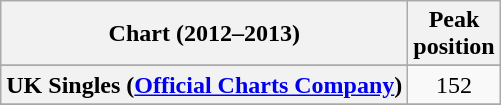<table class="wikitable sortable plainrowheaders" style="text-align:center">
<tr>
<th scope="col">Chart (2012–2013)</th>
<th scope="col">Peak<br>position</th>
</tr>
<tr>
</tr>
<tr>
</tr>
<tr>
</tr>
<tr>
</tr>
<tr>
<th scope="row">UK Singles (<a href='#'>Official Charts Company</a>)</th>
<td>152</td>
</tr>
<tr>
</tr>
<tr>
</tr>
<tr>
</tr>
<tr>
</tr>
<tr>
</tr>
</table>
